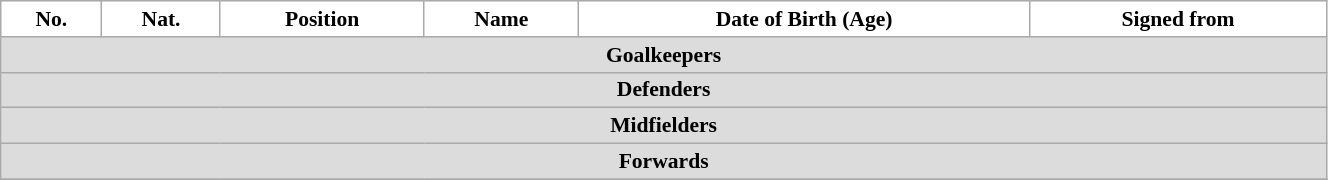<table class="wikitable" style="text-align:center; font-size:90%; width:70%">
<tr>
<th style="background:white; color:black; text-align:center;">No.</th>
<th style="background:white; color:black; text-align:center;">Nat.</th>
<th style="background:white; color:black; text-align:center;">Position</th>
<th style="background:white; color:black; text-align:center;">Name</th>
<th style="background:white; color:black; text-align:center;">Date of Birth (Age)</th>
<th style="background:white; color:black; text-align:center;">Signed from</th>
</tr>
<tr>
<th colspan=10 style="background:#DCDCDC; text-align:center;">Goalkeepers</th>
</tr>
<tr>
<th colspan=10 style="background:#DCDCDC; text-align:center;">Defenders</th>
</tr>
<tr>
<th colspan=10 style="background:#DCDCDC; text-align:center;">Midfielders</th>
</tr>
<tr>
<th colspan=10 style="background:#DCDCDC; text-align:center;">Forwards</th>
</tr>
<tr>
</tr>
</table>
